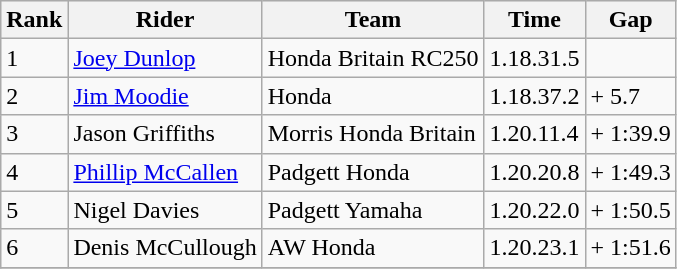<table class="wikitable">
<tr style="background:#efefef;">
<th>Rank</th>
<th>Rider</th>
<th>Team</th>
<th>Time</th>
<th>Gap</th>
</tr>
<tr>
<td>1</td>
<td> <a href='#'>Joey Dunlop</a></td>
<td>Honda Britain RC250</td>
<td>1.18.31.5</td>
<td></td>
</tr>
<tr>
<td>2</td>
<td> <a href='#'>Jim Moodie</a></td>
<td>Honda</td>
<td>1.18.37.2</td>
<td>+ 5.7</td>
</tr>
<tr>
<td>3</td>
<td> Jason Griffiths</td>
<td>Morris Honda Britain</td>
<td>1.20.11.4</td>
<td>+ 1:39.9</td>
</tr>
<tr>
<td>4</td>
<td> <a href='#'>Phillip McCallen</a></td>
<td>Padgett Honda</td>
<td>1.20.20.8</td>
<td>+ 1:49.3</td>
</tr>
<tr>
<td>5</td>
<td> Nigel Davies</td>
<td>Padgett Yamaha</td>
<td>1.20.22.0</td>
<td>+ 1:50.5</td>
</tr>
<tr>
<td>6</td>
<td> Denis McCullough</td>
<td>AW Honda</td>
<td>1.20.23.1</td>
<td>+ 1:51.6</td>
</tr>
<tr>
</tr>
</table>
